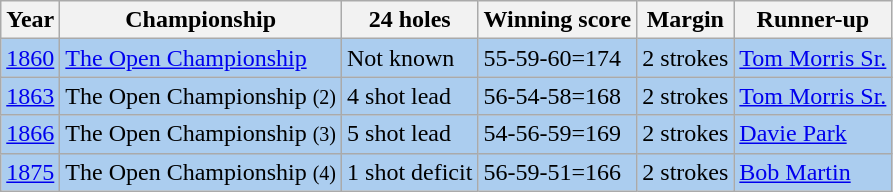<table class="sortable wikitable">
<tr>
<th>Year</th>
<th>Championship</th>
<th>24 holes</th>
<th>Winning score</th>
<th>Margin</th>
<th>Runner-up</th>
</tr>
<tr style="background:#ABCDEF;">
<td align=center><a href='#'>1860</a></td>
<td><a href='#'>The Open Championship</a></td>
<td>Not known</td>
<td>55-59-60=174</td>
<td>2 strokes</td>
<td> <a href='#'>Tom Morris Sr.</a></td>
</tr>
<tr style="background:#ABCDEF;">
<td align=center><a href='#'>1863</a></td>
<td>The Open Championship <small> (2)</small></td>
<td>4 shot lead</td>
<td>56-54-58=168</td>
<td>2 strokes</td>
<td> <a href='#'>Tom Morris Sr.</a></td>
</tr>
<tr style="background:#ABCDEF;">
<td align=center><a href='#'>1866</a></td>
<td>The Open Championship <small> (3)</small></td>
<td>5 shot lead</td>
<td>54-56-59=169</td>
<td>2 strokes</td>
<td> <a href='#'>Davie Park</a></td>
</tr>
<tr style="background:#ABCDEF;">
<td align=center><a href='#'>1875</a></td>
<td>The Open Championship <small> (4)</small></td>
<td>1 shot deficit</td>
<td>56-59-51=166</td>
<td>2 strokes</td>
<td> <a href='#'>Bob Martin</a></td>
</tr>
</table>
